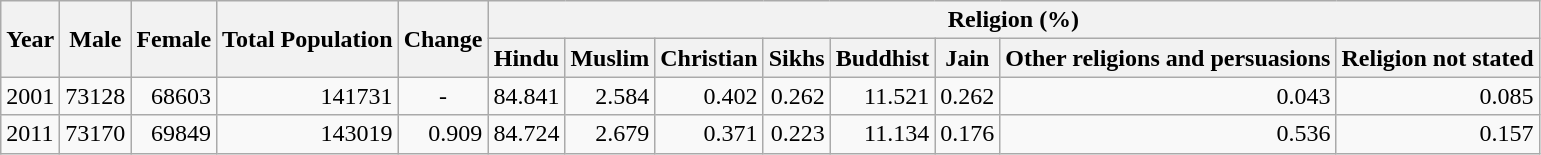<table class="wikitable">
<tr>
<th rowspan="2">Year</th>
<th rowspan="2">Male</th>
<th rowspan="2">Female</th>
<th rowspan="2">Total Population</th>
<th rowspan="2">Change</th>
<th colspan="8">Religion (%)</th>
</tr>
<tr>
<th>Hindu</th>
<th>Muslim</th>
<th>Christian</th>
<th>Sikhs</th>
<th>Buddhist</th>
<th>Jain</th>
<th>Other religions and persuasions</th>
<th>Religion not stated</th>
</tr>
<tr>
<td>2001</td>
<td style="text-align:right;">73128</td>
<td style="text-align:right;">68603</td>
<td style="text-align:right;">141731</td>
<td style="text-align:center;">-</td>
<td style="text-align:right;">84.841</td>
<td style="text-align:right;">2.584</td>
<td style="text-align:right;">0.402</td>
<td style="text-align:right;">0.262</td>
<td style="text-align:right;">11.521</td>
<td style="text-align:right;">0.262</td>
<td style="text-align:right;">0.043</td>
<td style="text-align:right;">0.085</td>
</tr>
<tr>
<td>2011</td>
<td style="text-align:right;">73170</td>
<td style="text-align:right;">69849</td>
<td style="text-align:right;">143019</td>
<td style="text-align:right;">0.909</td>
<td style="text-align:right;">84.724</td>
<td style="text-align:right;">2.679</td>
<td style="text-align:right;">0.371</td>
<td style="text-align:right;">0.223</td>
<td style="text-align:right;">11.134</td>
<td style="text-align:right;">0.176</td>
<td style="text-align:right;">0.536</td>
<td style="text-align:right;">0.157</td>
</tr>
</table>
